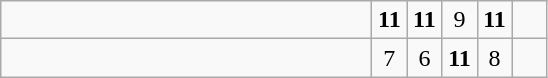<table class="wikitable">
<tr>
<td style="width:15em"></td>
<td align=center style="width:1em"><strong>11</strong></td>
<td align=center style="width:1em"><strong>11</strong></td>
<td align=center style="width:1em">9</td>
<td align=center style="width:1em"><strong>11</strong></td>
<td align=center style="width:1em"></td>
</tr>
<tr>
<td style="width:15em"></td>
<td align=center style="width:1em">7</td>
<td align=center style="width:1em">6</td>
<td align=center style="width:1em"><strong>11</strong></td>
<td align=center style="width:1em">8</td>
<td align=center style="width:1em"></td>
</tr>
</table>
